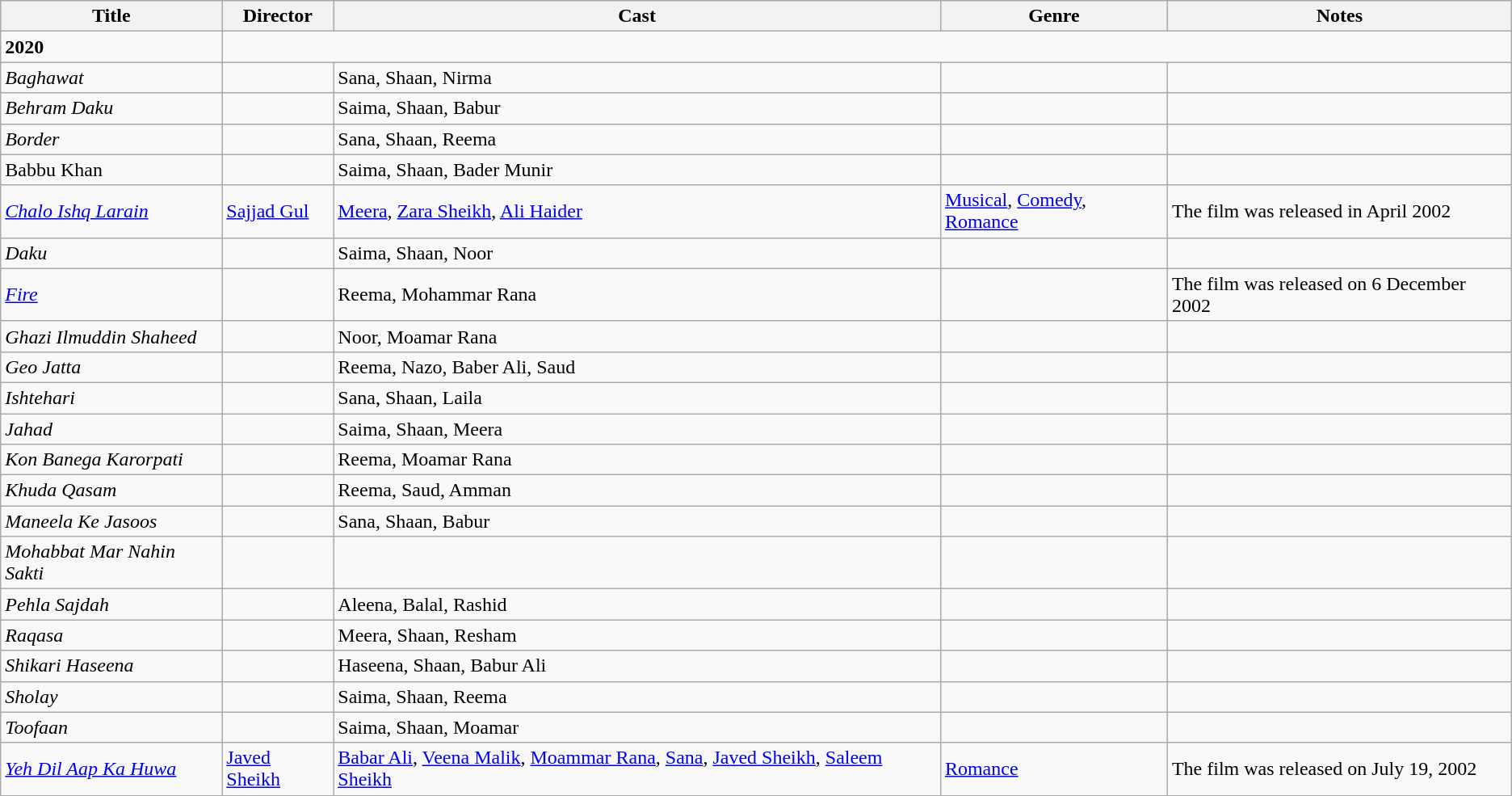<table class="wikitable">
<tr>
<th>Title</th>
<th>Director</th>
<th>Cast</th>
<th>Genre</th>
<th>Notes</th>
</tr>
<tr>
<td><strong>2020</strong></td>
</tr>
<tr>
<td><em>Baghawat</em></td>
<td></td>
<td>Sana, Shaan, Nirma</td>
<td></td>
<td></td>
</tr>
<tr>
<td><em>Behram Daku</em></td>
<td></td>
<td>Saima, Shaan, Babur</td>
<td></td>
<td></td>
</tr>
<tr>
<td><em>Border</em></td>
<td></td>
<td>Sana, Shaan, Reema</td>
<td></td>
<td></td>
</tr>
<tr>
<td>Babbu Khan</td>
<td></td>
<td>Saima, Shaan, Bader Munir</td>
<td></td>
<td></td>
</tr>
<tr>
<td><em><a href='#'>Chalo Ishq Larain</a></em></td>
<td><a href='#'>Sajjad Gul</a></td>
<td><a href='#'>Meera</a>, <a href='#'>Zara Sheikh</a>, <a href='#'>Ali Haider</a></td>
<td><a href='#'>Musical</a>, <a href='#'>Comedy</a>, <a href='#'>Romance</a></td>
<td>The film was released in April 2002</td>
</tr>
<tr>
<td><em>Daku</em></td>
<td></td>
<td>Saima, Shaan, Noor</td>
<td></td>
<td></td>
</tr>
<tr>
<td><em><a href='#'>Fire</a></em></td>
<td></td>
<td>Reema, Mohammar Rana</td>
<td></td>
<td>The film was released on 6 December 2002</td>
</tr>
<tr>
<td><em>Ghazi Ilmuddin Shaheed</em></td>
<td></td>
<td>Noor, Moamar Rana</td>
<td></td>
<td></td>
</tr>
<tr>
<td><em>Geo Jatta</em></td>
<td></td>
<td>Reema, Nazo, Baber Ali, Saud</td>
<td></td>
<td></td>
</tr>
<tr>
<td><em>Ishtehari</em></td>
<td></td>
<td>Sana, Shaan, Laila</td>
<td></td>
<td></td>
</tr>
<tr>
<td><em>Jahad</em></td>
<td></td>
<td>Saima, Shaan, Meera</td>
<td></td>
<td></td>
</tr>
<tr>
<td><em>Kon Banega Karorpati</em></td>
<td></td>
<td>Reema, Moamar Rana</td>
<td></td>
<td></td>
</tr>
<tr>
<td><em>Khuda Qasam</em></td>
<td></td>
<td>Reema, Saud, Amman</td>
<td></td>
<td></td>
</tr>
<tr>
<td><em>Maneela Ke Jasoos</em></td>
<td></td>
<td>Sana, Shaan, Babur</td>
<td></td>
<td></td>
</tr>
<tr>
<td><em>Mohabbat Mar Nahin Sakti</em></td>
<td></td>
<td></td>
<td></td>
<td></td>
</tr>
<tr>
<td><em>Pehla Sajdah</em></td>
<td></td>
<td>Aleena, Balal, Rashid</td>
<td></td>
<td></td>
</tr>
<tr>
<td><em>Raqasa</em></td>
<td></td>
<td>Meera, Shaan, Resham</td>
<td></td>
<td></td>
</tr>
<tr>
<td><em>Shikari Haseena</em></td>
<td></td>
<td>Haseena, Shaan, Babur Ali</td>
<td></td>
<td></td>
</tr>
<tr>
<td><em>Sholay</em></td>
<td></td>
<td>Saima, Shaan, Reema</td>
<td></td>
<td></td>
</tr>
<tr>
<td><em>Toofaan</em></td>
<td></td>
<td>Saima, Shaan, Moamar</td>
<td></td>
<td></td>
</tr>
<tr>
<td><em><a href='#'>Yeh Dil Aap Ka Huwa</a></em></td>
<td><a href='#'>Javed Sheikh</a></td>
<td><a href='#'>Babar Ali</a>, <a href='#'>Veena Malik</a>, <a href='#'>Moammar Rana</a>, <a href='#'>Sana</a>, <a href='#'>Javed Sheikh</a>, <a href='#'>Saleem Sheikh</a></td>
<td><a href='#'>Romance</a></td>
<td>The film was released on July 19, 2002</td>
</tr>
<tr>
</tr>
</table>
